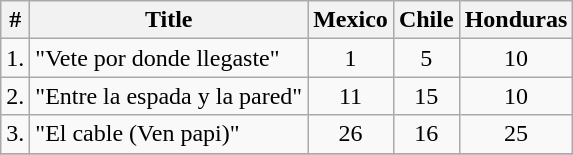<table class="wikitable">
<tr>
<th>#</th>
<th>Title</th>
<th>Mexico</th>
<th>Chile</th>
<th>Honduras</th>
</tr>
<tr>
<td>1.</td>
<td>"Vete por donde llegaste"</td>
<td align="center">1</td>
<td align="center">5</td>
<td align="center">10</td>
</tr>
<tr>
<td>2.</td>
<td>"Entre la espada y la pared"</td>
<td align="center">11</td>
<td align="center">15</td>
<td align="center">10</td>
</tr>
<tr>
<td>3.</td>
<td>"El cable (Ven papi)"</td>
<td align="center">26</td>
<td align="center">16</td>
<td align="center">25</td>
</tr>
<tr>
</tr>
</table>
